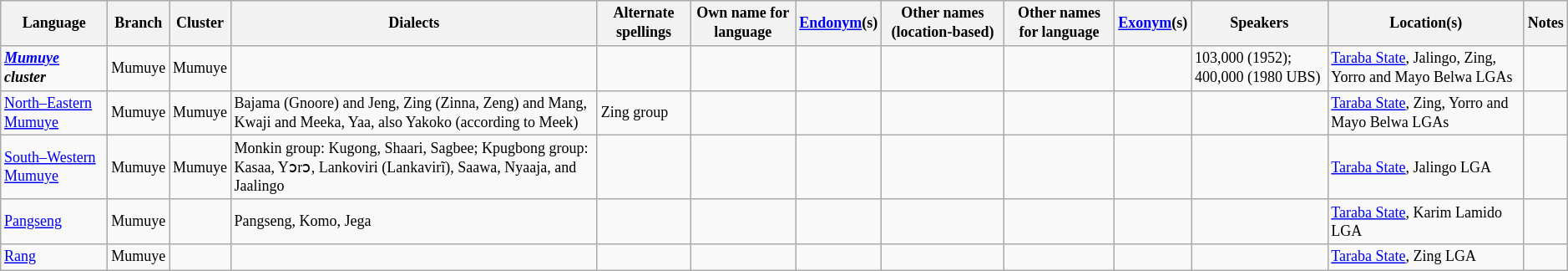<table class="wikitable sortable" | style="font-size: 75%;" |>
<tr>
<th>Language</th>
<th>Branch</th>
<th>Cluster</th>
<th>Dialects</th>
<th>Alternate spellings</th>
<th>Own name for language</th>
<th><a href='#'>Endonym</a>(s)</th>
<th>Other names (location-based)</th>
<th>Other names for language</th>
<th><a href='#'>Exonym</a>(s)</th>
<th>Speakers</th>
<th>Location(s)</th>
<th>Notes</th>
</tr>
<tr>
<td><strong><em><a href='#'>Mumuye</a> cluster</em></strong></td>
<td>Mumuye</td>
<td>Mumuye</td>
<td></td>
<td></td>
<td></td>
<td></td>
<td></td>
<td></td>
<td></td>
<td>103,000 (1952); 400,000 (1980 UBS)</td>
<td><a href='#'>Taraba State</a>, Jalingo, Zing, Yorro and Mayo Belwa LGAs</td>
<td></td>
</tr>
<tr>
<td><a href='#'>North–Eastern Mumuye</a></td>
<td>Mumuye</td>
<td>Mumuye</td>
<td>Bajama (Gnoore) and Jeng, Zing (Zinna, Zeng) and Mang, Kwaji and Meeka, Yaa, also Yakoko (according to Meek)</td>
<td>Zing group</td>
<td></td>
<td></td>
<td></td>
<td></td>
<td></td>
<td></td>
<td><a href='#'>Taraba State</a>, Zing, Yorro and Mayo Belwa LGAs</td>
<td></td>
</tr>
<tr>
<td><a href='#'>South–Western Mumuye</a></td>
<td>Mumuye</td>
<td>Mumuye</td>
<td>Monkin group: Kugong, Shaari, Sagbee; Kpugbong group: Kasaa, Yɔrɔ, Lankoviri (Lankavirĩ), Saawa, Nyaaja, and Jaalingo</td>
<td></td>
<td></td>
<td></td>
<td></td>
<td></td>
<td></td>
<td></td>
<td><a href='#'>Taraba State</a>, Jalingo LGA</td>
<td></td>
</tr>
<tr>
<td><a href='#'>Pangseng</a></td>
<td>Mumuye</td>
<td></td>
<td>Pangseng, Komo, Jega</td>
<td></td>
<td></td>
<td></td>
<td></td>
<td></td>
<td></td>
<td></td>
<td><a href='#'>Taraba State</a>, Karim Lamido LGA</td>
<td></td>
</tr>
<tr>
<td><a href='#'>Rang</a></td>
<td>Mumuye</td>
<td></td>
<td></td>
<td></td>
<td></td>
<td></td>
<td></td>
<td></td>
<td></td>
<td></td>
<td><a href='#'>Taraba State</a>, Zing LGA</td>
<td></td>
</tr>
</table>
